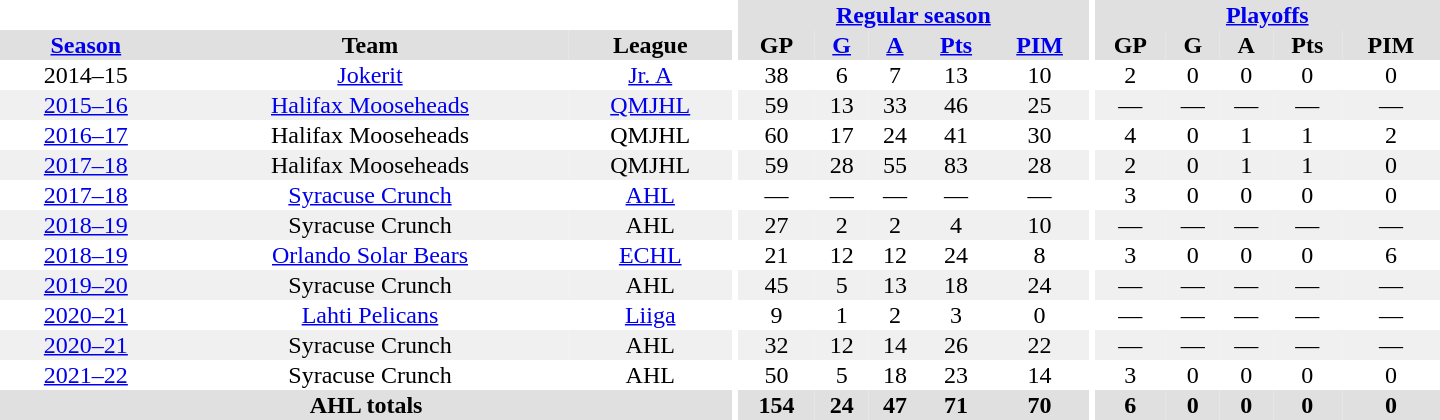<table border="0" cellpadding="1" cellspacing="0" style="text-align:center; width:60em">
<tr style="background:#e0e0e0;">
<th colspan="3" bgcolor="#ffffff"></th>
<th rowspan="99" bgcolor="#ffffff"></th>
<th colspan="5"><a href='#'>Regular season</a></th>
<th rowspan="99" bgcolor="#ffffff"></th>
<th colspan="5"><a href='#'>Playoffs</a></th>
</tr>
<tr bgcolor="#e0e0e0">
<th><a href='#'>Season</a></th>
<th>Team</th>
<th>League</th>
<th>GP</th>
<th><a href='#'>G</a></th>
<th><a href='#'>A</a></th>
<th><a href='#'>Pts</a></th>
<th><a href='#'>PIM</a></th>
<th>GP</th>
<th>G</th>
<th>A</th>
<th>Pts</th>
<th>PIM</th>
</tr>
<tr>
<td>2014–15</td>
<td><a href='#'>Jokerit</a></td>
<td><a href='#'>Jr. A</a></td>
<td>38</td>
<td>6</td>
<td>7</td>
<td>13</td>
<td>10</td>
<td>2</td>
<td>0</td>
<td>0</td>
<td>0</td>
<td>0</td>
</tr>
<tr bgcolor="#f0f0f0">
<td><a href='#'>2015–16</a></td>
<td><a href='#'>Halifax Mooseheads</a></td>
<td><a href='#'>QMJHL</a></td>
<td>59</td>
<td>13</td>
<td>33</td>
<td>46</td>
<td>25</td>
<td>—</td>
<td>—</td>
<td>—</td>
<td>—</td>
<td>—</td>
</tr>
<tr>
<td><a href='#'>2016–17</a></td>
<td>Halifax Mooseheads</td>
<td>QMJHL</td>
<td>60</td>
<td>17</td>
<td>24</td>
<td>41</td>
<td>30</td>
<td>4</td>
<td>0</td>
<td>1</td>
<td>1</td>
<td>2</td>
</tr>
<tr bgcolor="#f0f0f0">
<td><a href='#'>2017–18</a></td>
<td>Halifax Mooseheads</td>
<td>QMJHL</td>
<td>59</td>
<td>28</td>
<td>55</td>
<td>83</td>
<td>28</td>
<td>2</td>
<td>0</td>
<td>1</td>
<td>1</td>
<td>0</td>
</tr>
<tr>
<td><a href='#'>2017–18</a></td>
<td><a href='#'>Syracuse Crunch</a></td>
<td><a href='#'>AHL</a></td>
<td>—</td>
<td>—</td>
<td>—</td>
<td>—</td>
<td>—</td>
<td>3</td>
<td>0</td>
<td>0</td>
<td>0</td>
<td>0</td>
</tr>
<tr bgcolor="#f0f0f0">
<td><a href='#'>2018–19</a></td>
<td>Syracuse Crunch</td>
<td>AHL</td>
<td>27</td>
<td>2</td>
<td>2</td>
<td>4</td>
<td>10</td>
<td>—</td>
<td>—</td>
<td>—</td>
<td>—</td>
<td>—</td>
</tr>
<tr>
<td><a href='#'>2018–19</a></td>
<td><a href='#'>Orlando Solar Bears</a></td>
<td><a href='#'>ECHL</a></td>
<td>21</td>
<td>12</td>
<td>12</td>
<td>24</td>
<td>8</td>
<td>3</td>
<td>0</td>
<td>0</td>
<td>0</td>
<td>6</td>
</tr>
<tr bgcolor="#f0f0f0">
<td><a href='#'>2019–20</a></td>
<td>Syracuse Crunch</td>
<td>AHL</td>
<td>45</td>
<td>5</td>
<td>13</td>
<td>18</td>
<td>24</td>
<td>—</td>
<td>—</td>
<td>—</td>
<td>—</td>
<td>—</td>
</tr>
<tr>
<td><a href='#'>2020–21</a></td>
<td><a href='#'>Lahti Pelicans</a></td>
<td><a href='#'>Liiga</a></td>
<td>9</td>
<td>1</td>
<td>2</td>
<td>3</td>
<td>0</td>
<td>—</td>
<td>—</td>
<td>—</td>
<td>—</td>
<td>—</td>
</tr>
<tr bgcolor="#f0f0f0">
<td><a href='#'>2020–21</a></td>
<td>Syracuse Crunch</td>
<td>AHL</td>
<td>32</td>
<td>12</td>
<td>14</td>
<td>26</td>
<td>22</td>
<td>—</td>
<td>—</td>
<td>—</td>
<td>—</td>
<td>—</td>
</tr>
<tr>
<td><a href='#'>2021–22</a></td>
<td>Syracuse Crunch</td>
<td>AHL</td>
<td>50</td>
<td>5</td>
<td>18</td>
<td>23</td>
<td>14</td>
<td>3</td>
<td>0</td>
<td>0</td>
<td>0</td>
<td>0</td>
</tr>
<tr bgcolor="#e0e0e0">
<th colspan="3">AHL totals</th>
<th>154</th>
<th>24</th>
<th>47</th>
<th>71</th>
<th>70</th>
<th>6</th>
<th>0</th>
<th>0</th>
<th>0</th>
<th>0</th>
</tr>
</table>
